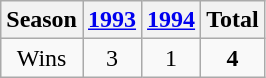<table class="wikitable">
<tr>
<th>Season</th>
<th><a href='#'>1993</a></th>
<th><a href='#'>1994</a></th>
<th>Total</th>
</tr>
<tr align=center>
<td>Wins</td>
<td>3</td>
<td>1</td>
<td><strong>4</strong></td>
</tr>
</table>
